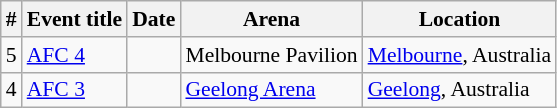<table class="sortable wikitable succession-box" style="font-size:90%;">
<tr>
<th scope="col">#</th>
<th scope="col">Event title</th>
<th scope="col">Date</th>
<th scope="col">Arena</th>
<th scope="col">Location</th>
</tr>
<tr>
<td align="center">5</td>
<td><a href='#'>AFC 4</a></td>
<td></td>
<td>Melbourne Pavilion</td>
<td><a href='#'>Melbourne</a>, Australia</td>
</tr>
<tr>
<td align="center">4</td>
<td><a href='#'>AFC 3</a></td>
<td></td>
<td><a href='#'>Geelong Arena</a></td>
<td><a href='#'>Geelong</a>, Australia</td>
</tr>
</table>
